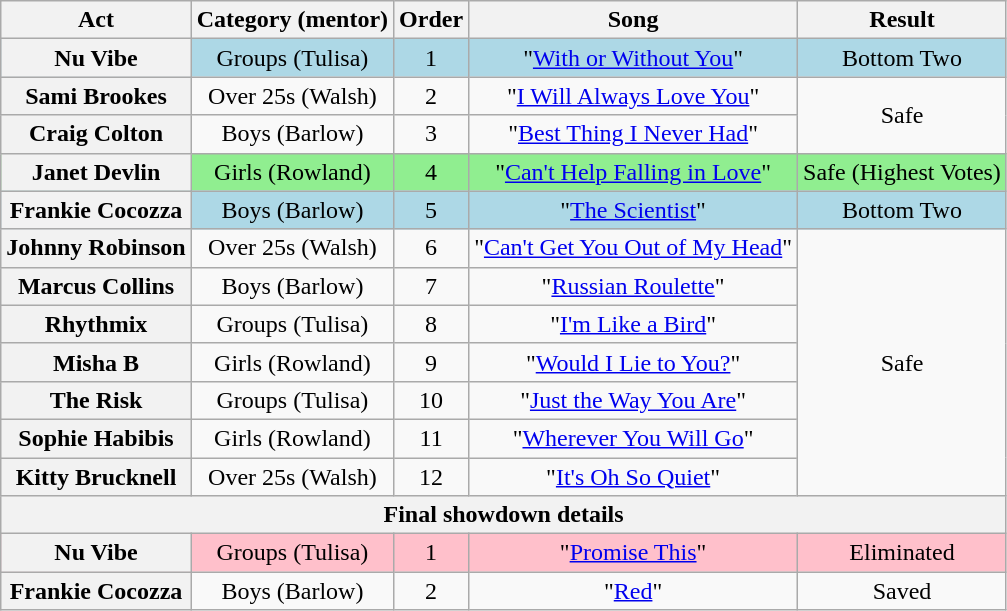<table class="wikitable plainrowheaders" style="text-align:center;">
<tr>
<th scope="col">Act</th>
<th scope="col">Category (mentor)</th>
<th scope="col">Order</th>
<th scope="col">Song</th>
<th scope="col">Result</th>
</tr>
<tr style="background:lightblue;">
<th scope="row">Nu Vibe</th>
<td>Groups (Tulisa)</td>
<td>1</td>
<td>"<a href='#'>With or Without You</a>"</td>
<td>Bottom Two</td>
</tr>
<tr>
<th scope="row">Sami Brookes</th>
<td>Over 25s (Walsh)</td>
<td>2</td>
<td>"<a href='#'>I Will Always Love You</a>"</td>
<td rowspan=2>Safe</td>
</tr>
<tr>
<th scope="row">Craig Colton</th>
<td>Boys (Barlow)</td>
<td>3</td>
<td>"<a href='#'>Best Thing I Never Had</a>"</td>
</tr>
<tr style="background:lightgreen;">
<th scope="row">Janet Devlin</th>
<td>Girls (Rowland)</td>
<td>4</td>
<td>"<a href='#'>Can't Help Falling in Love</a>"</td>
<td>Safe (Highest Votes)</td>
</tr>
<tr style="background:lightblue;">
<th scope="row">Frankie Cocozza</th>
<td>Boys (Barlow)</td>
<td>5</td>
<td>"<a href='#'>The Scientist</a>"</td>
<td>Bottom Two</td>
</tr>
<tr>
<th scope="row">Johnny Robinson</th>
<td>Over 25s (Walsh)</td>
<td>6</td>
<td>"<a href='#'>Can't Get You Out of My Head</a>"</td>
<td rowspan=7>Safe</td>
</tr>
<tr>
<th scope="row">Marcus Collins</th>
<td>Boys (Barlow)</td>
<td>7</td>
<td>"<a href='#'>Russian Roulette</a>"</td>
</tr>
<tr>
<th scope="row">Rhythmix</th>
<td>Groups (Tulisa)</td>
<td>8</td>
<td>"<a href='#'>I'm Like a Bird</a>"</td>
</tr>
<tr>
<th scope="row">Misha B</th>
<td>Girls (Rowland)</td>
<td>9</td>
<td>"<a href='#'>Would I Lie to You?</a>"</td>
</tr>
<tr>
<th scope="row">The Risk</th>
<td>Groups (Tulisa)</td>
<td>10</td>
<td>"<a href='#'>Just the Way You Are</a>"</td>
</tr>
<tr>
<th scope="row">Sophie Habibis</th>
<td>Girls (Rowland)</td>
<td>11</td>
<td>"<a href='#'>Wherever You Will Go</a>"</td>
</tr>
<tr>
<th scope="row">Kitty Brucknell</th>
<td>Over 25s (Walsh)</td>
<td>12</td>
<td>"<a href='#'>It's Oh So Quiet</a>"</td>
</tr>
<tr>
<th colspan="5">Final showdown details</th>
</tr>
<tr style="background:pink;">
<th scope="row">Nu Vibe</th>
<td>Groups (Tulisa)</td>
<td>1</td>
<td>"<a href='#'>Promise This</a>"</td>
<td>Eliminated</td>
</tr>
<tr>
<th scope="row">Frankie Cocozza</th>
<td>Boys (Barlow)</td>
<td>2</td>
<td>"<a href='#'>Red</a>"</td>
<td>Saved</td>
</tr>
</table>
